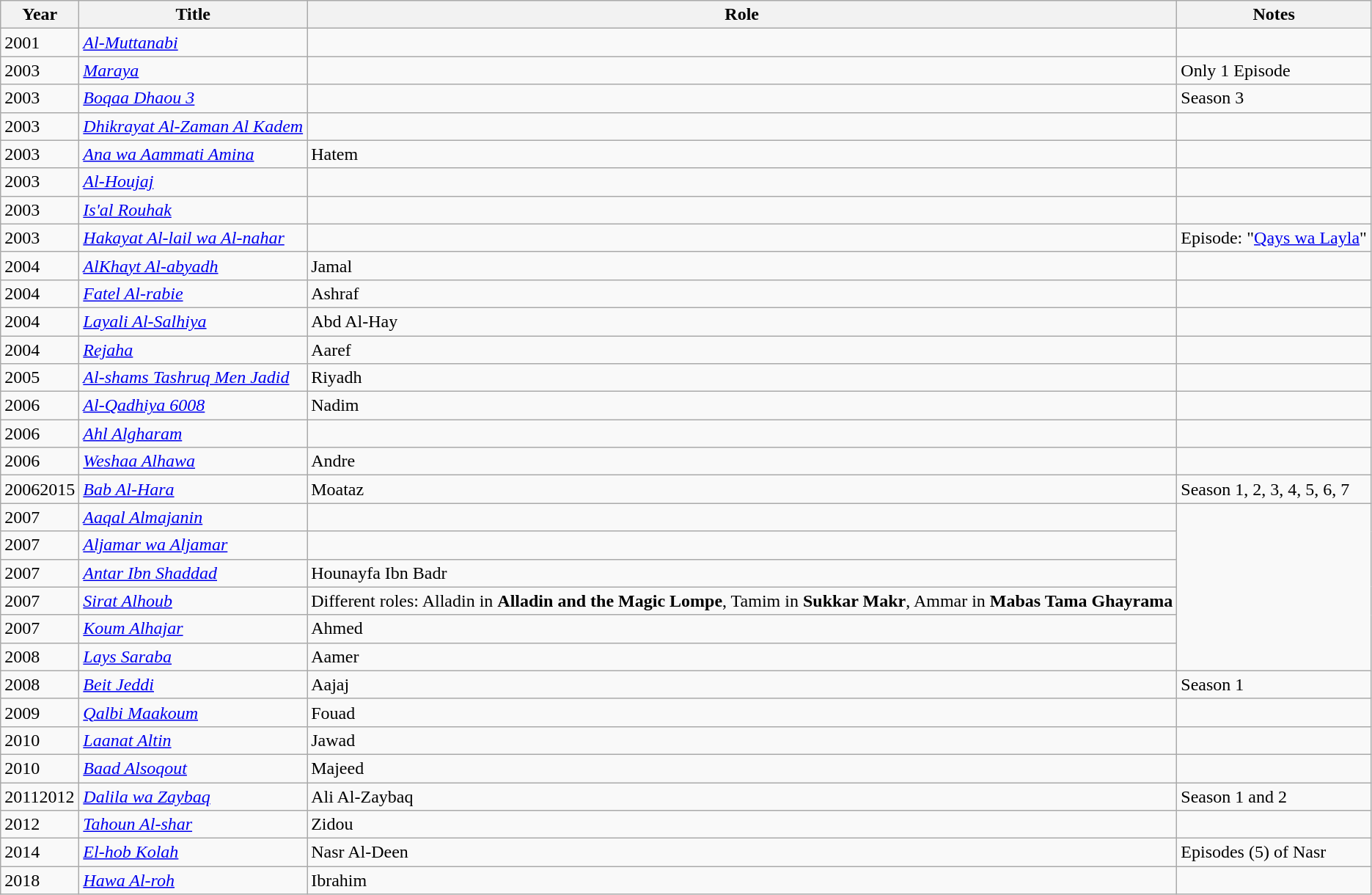<table class="wikitable sortable">
<tr>
<th>Year</th>
<th>Title</th>
<th>Role</th>
<th class="unsortable">Notes</th>
</tr>
<tr>
<td>2001</td>
<td><em><a href='#'>Al-Muttanabi</a></em></td>
<td></td>
<td></td>
</tr>
<tr>
<td>2003</td>
<td><em><a href='#'>Maraya</a></em></td>
<td></td>
<td>Only 1 Episode</td>
</tr>
<tr>
<td>2003</td>
<td><em><a href='#'>Boqaa Dhaou 3</a></em></td>
<td></td>
<td>Season 3</td>
</tr>
<tr>
<td>2003</td>
<td><em><a href='#'>Dhikrayat Al-Zaman Al Kadem</a></em></td>
<td></td>
</tr>
<tr>
<td>2003</td>
<td><em><a href='#'>Ana wa Aammati Amina</a></em></td>
<td>Hatem</td>
<td></td>
</tr>
<tr>
<td>2003</td>
<td><em><a href='#'>Al-Houjaj</a></em></td>
<td></td>
</tr>
<tr>
<td>2003</td>
<td><em><a href='#'>Is'al Rouhak</a></em></td>
<td></td>
<td></td>
</tr>
<tr>
<td>2003</td>
<td><em><a href='#'>Hakayat Al-lail wa Al-nahar</a></em></td>
<td></td>
<td>Episode: "<a href='#'>Qays wa Layla</a>"</td>
</tr>
<tr>
<td>2004</td>
<td><em><a href='#'>AlKhayt Al-abyadh</a></em></td>
<td>Jamal</td>
<td></td>
</tr>
<tr>
<td>2004</td>
<td><em><a href='#'>Fatel Al-rabie</a></em></td>
<td>Ashraf</td>
<td></td>
</tr>
<tr>
<td>2004</td>
<td><em><a href='#'>Layali Al-Salhiya</a></em></td>
<td>Abd Al-Hay</td>
<td></td>
</tr>
<tr>
<td>2004</td>
<td><em><a href='#'>Rejaha</a></em></td>
<td>Aaref</td>
<td></td>
</tr>
<tr>
<td>2005</td>
<td><em><a href='#'>Al-shams Tashruq Men Jadid</a></em></td>
<td>Riyadh</td>
<td></td>
</tr>
<tr>
<td>2006</td>
<td><em><a href='#'>Al-Qadhiya 6008</a></em></td>
<td>Nadim</td>
<td></td>
</tr>
<tr>
<td>2006</td>
<td><em><a href='#'>Ahl Algharam</a></em></td>
<td></td>
</tr>
<tr>
<td>2006</td>
<td><em><a href='#'>Weshaa Alhawa</a></em></td>
<td>Andre</td>
<td></td>
</tr>
<tr>
<td>20062015</td>
<td><em><a href='#'>Bab Al-Hara</a></em></td>
<td>Moataz</td>
<td>Season 1, 2, 3, 4, 5, 6, 7</td>
</tr>
<tr>
<td>2007</td>
<td><em><a href='#'>Aaqal Almajanin</a></em></td>
<td></td>
</tr>
<tr>
<td>2007</td>
<td><em><a href='#'>Aljamar wa Aljamar</a></em></td>
<td></td>
</tr>
<tr>
<td>2007</td>
<td><em><a href='#'>Antar Ibn Shaddad</a></em></td>
<td>Hounayfa Ibn Badr</td>
</tr>
<tr>
<td>2007</td>
<td><em><a href='#'>Sirat Alhoub</a></em></td>
<td>Different roles: Alladin in <strong>Alladin and the Magic Lompe</strong>, Tamim in <strong>Sukkar Makr</strong>, Ammar in <strong>Mabas Tama Ghayrama</strong></td>
</tr>
<tr>
<td>2007</td>
<td><em><a href='#'>Koum Alhajar</a></em></td>
<td>Ahmed</td>
</tr>
<tr>
<td>2008</td>
<td><em><a href='#'>Lays Saraba</a></em></td>
<td>Aamer</td>
</tr>
<tr>
<td>2008</td>
<td><em><a href='#'>Beit Jeddi</a></em></td>
<td>Aajaj</td>
<td>Season 1</td>
</tr>
<tr>
<td>2009</td>
<td><em><a href='#'>Qalbi Maakoum</a></em></td>
<td>Fouad</td>
<td></td>
</tr>
<tr>
<td>2010</td>
<td><em><a href='#'>Laanat Altin</a></em></td>
<td>Jawad</td>
<td></td>
</tr>
<tr>
<td>2010</td>
<td><em><a href='#'>Baad Alsoqout</a></em></td>
<td>Majeed</td>
<td></td>
</tr>
<tr>
<td>20112012</td>
<td><em><a href='#'>Dalila wa Zaybaq</a></em></td>
<td>Ali Al-Zaybaq</td>
<td>Season 1 and 2</td>
</tr>
<tr>
<td>2012</td>
<td><em><a href='#'>Tahoun Al-shar</a></em></td>
<td>Zidou</td>
<td></td>
</tr>
<tr>
<td>2014</td>
<td><em><a href='#'>El-hob Kolah</a></em></td>
<td>Nasr Al-Deen</td>
<td>Episodes (5) of Nasr</td>
</tr>
<tr>
<td>2018</td>
<td><em><a href='#'>Hawa Al-roh</a></em></td>
<td>Ibrahim</td>
</tr>
</table>
